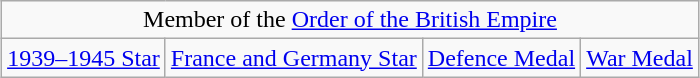<table class="wikitable" style="margin:1em auto; text-align:center;">
<tr>
<td colspan=4>Member of the <a href='#'>Order of the British Empire</a></td>
</tr>
<tr>
<td><a href='#'>1939–1945 Star</a></td>
<td><a href='#'>France and Germany Star</a></td>
<td><a href='#'>Defence Medal</a></td>
<td><a href='#'>War Medal</a></td>
</tr>
</table>
